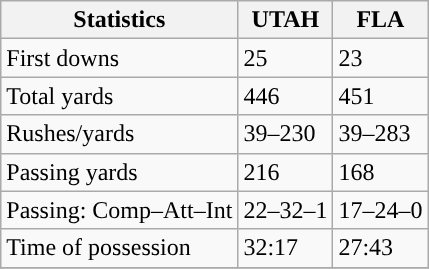<table class="wikitable" style="float: left;">
<tr>
<th>Statistics</th>
<th>UTAH</th>
<th>FLA</th>
</tr>
<tr>
<td>First downs</td>
<td>25</td>
<td>23</td>
</tr>
<tr>
<td>Total yards</td>
<td>446</td>
<td>451</td>
</tr>
<tr>
<td>Rushes/yards</td>
<td>39–230</td>
<td>39–283</td>
</tr>
<tr>
<td>Passing yards</td>
<td>216</td>
<td>168</td>
</tr>
<tr>
<td>Passing: Comp–Att–Int</td>
<td>22–32–1</td>
<td>17–24–0</td>
</tr>
<tr>
<td>Time of possession</td>
<td>32:17</td>
<td>27:43</td>
</tr>
<tr>
</tr>
</table>
